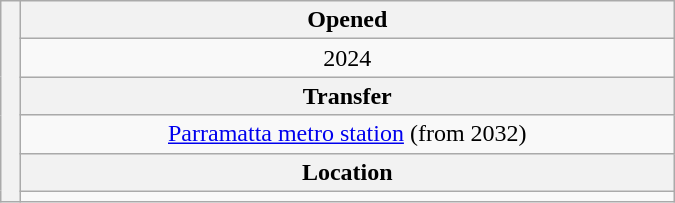<table class=wikitable style="text-align: center; width: 450px; float:right">
<tr>
<th rowspan="6"></th>
<th>Opened</th>
</tr>
<tr>
<td>2024</td>
</tr>
<tr>
<th>Transfer</th>
</tr>
<tr>
<td><a href='#'>Parramatta metro station</a> (from 2032)</td>
</tr>
<tr>
<th>Location</th>
</tr>
<tr>
<td></td>
</tr>
</table>
